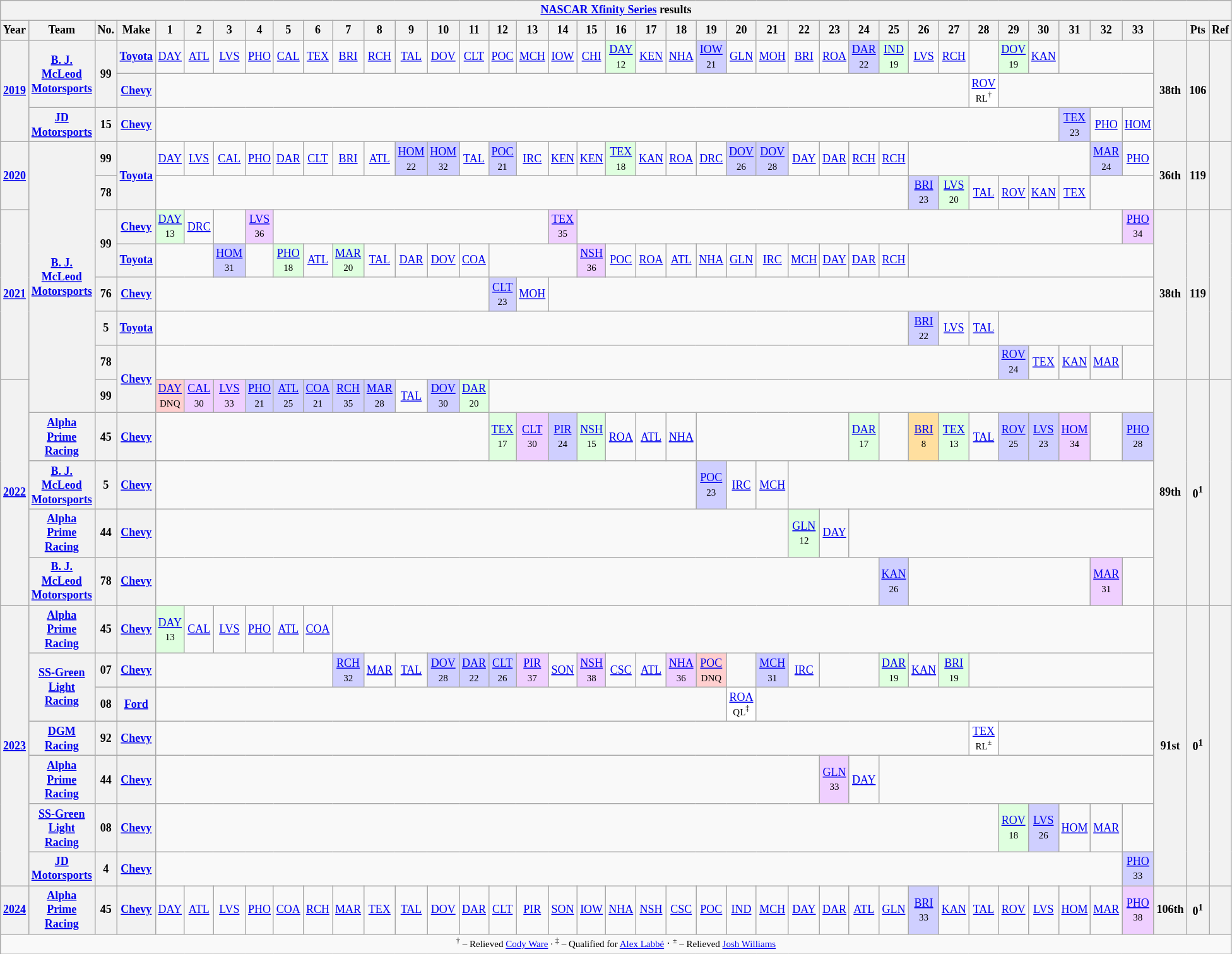<table class="wikitable" style="text-align:center; font-size:75%">
<tr>
<th colspan=40><a href='#'>NASCAR Xfinity Series</a> results</th>
</tr>
<tr>
<th>Year</th>
<th>Team</th>
<th>No.</th>
<th>Make</th>
<th>1</th>
<th>2</th>
<th>3</th>
<th>4</th>
<th>5</th>
<th>6</th>
<th>7</th>
<th>8</th>
<th>9</th>
<th>10</th>
<th>11</th>
<th>12</th>
<th>13</th>
<th>14</th>
<th>15</th>
<th>16</th>
<th>17</th>
<th>18</th>
<th>19</th>
<th>20</th>
<th>21</th>
<th>22</th>
<th>23</th>
<th>24</th>
<th>25</th>
<th>26</th>
<th>27</th>
<th>28</th>
<th>29</th>
<th>30</th>
<th>31</th>
<th>32</th>
<th>33</th>
<th></th>
<th>Pts</th>
<th>Ref</th>
</tr>
<tr>
<th rowspan=3><a href='#'>2019</a></th>
<th rowspan=2><a href='#'>B. J. McLeod Motorsports</a></th>
<th rowspan=2>99</th>
<th><a href='#'>Toyota</a></th>
<td><a href='#'>DAY</a></td>
<td><a href='#'>ATL</a></td>
<td><a href='#'>LVS</a></td>
<td><a href='#'>PHO</a></td>
<td><a href='#'>CAL</a></td>
<td><a href='#'>TEX</a></td>
<td><a href='#'>BRI</a></td>
<td><a href='#'>RCH</a></td>
<td><a href='#'>TAL</a></td>
<td><a href='#'>DOV</a></td>
<td><a href='#'>CLT</a></td>
<td><a href='#'>POC</a></td>
<td><a href='#'>MCH</a></td>
<td><a href='#'>IOW</a></td>
<td><a href='#'>CHI</a></td>
<td style="background:#DFFFDF;"><a href='#'>DAY</a><br><small>12</small></td>
<td><a href='#'>KEN</a></td>
<td><a href='#'>NHA</a></td>
<td style="background:#CFCFFF;"><a href='#'>IOW</a><br><small>21</small></td>
<td><a href='#'>GLN</a></td>
<td><a href='#'>MOH</a></td>
<td><a href='#'>BRI</a></td>
<td><a href='#'>ROA</a></td>
<td style="background:#CFCFFF;"><a href='#'>DAR</a><br><small>22</small></td>
<td style="background:#DFFFDF;"><a href='#'>IND</a><br><small>19</small></td>
<td><a href='#'>LVS</a></td>
<td><a href='#'>RCH</a></td>
<td></td>
<td style="background:#DFFFDF;"><a href='#'>DOV</a><br><small>19</small></td>
<td><a href='#'>KAN</a></td>
<td colspan=3></td>
<th rowspan=3>38th</th>
<th rowspan=3>106</th>
<th rowspan=3></th>
</tr>
<tr>
<th><a href='#'>Chevy</a></th>
<td colspan=27></td>
<td style="background:#FFFFFF;"><a href='#'>ROV</a><br><small>RL<sup>†</sup></small></td>
<td colspan=5></td>
</tr>
<tr>
<th><a href='#'>JD Motorsports</a></th>
<th>15</th>
<th><a href='#'>Chevy</a></th>
<td colspan=30></td>
<td style="background:#CFCFFF;"><a href='#'>TEX</a><br><small>23</small></td>
<td><a href='#'>PHO</a></td>
<td><a href='#'>HOM</a></td>
</tr>
<tr>
<th rowspan=2><a href='#'>2020</a></th>
<th rowspan=8><a href='#'>B. J. McLeod Motorsports</a></th>
<th>99</th>
<th rowspan=2><a href='#'>Toyota</a></th>
<td><a href='#'>DAY</a></td>
<td><a href='#'>LVS</a></td>
<td><a href='#'>CAL</a></td>
<td><a href='#'>PHO</a></td>
<td><a href='#'>DAR</a></td>
<td><a href='#'>CLT</a></td>
<td><a href='#'>BRI</a></td>
<td><a href='#'>ATL</a></td>
<td style="background:#CFCFFF;"><a href='#'>HOM</a><br><small>22</small></td>
<td style="background:#CFCFFF;"><a href='#'>HOM</a><br><small>32</small></td>
<td><a href='#'>TAL</a></td>
<td style="background:#CFCFFF;"><a href='#'>POC</a><br><small>21</small></td>
<td><a href='#'>IRC</a></td>
<td><a href='#'>KEN</a></td>
<td><a href='#'>KEN</a></td>
<td style="background:#DFFFDF;"><a href='#'>TEX</a><br><small>18</small></td>
<td><a href='#'>KAN</a></td>
<td><a href='#'>ROA</a></td>
<td><a href='#'>DRC</a></td>
<td style="background:#CFCFFF;"><a href='#'>DOV</a><br><small>26</small></td>
<td style="background:#CFCFFF;"><a href='#'>DOV</a><br><small>28</small></td>
<td><a href='#'>DAY</a></td>
<td><a href='#'>DAR</a></td>
<td><a href='#'>RCH</a></td>
<td><a href='#'>RCH</a></td>
<td colspan=6></td>
<td style="background:#CFCFFF;"><a href='#'>MAR</a><br><small>24</small></td>
<td><a href='#'>PHO</a></td>
<th rowspan=2>36th</th>
<th rowspan=2>119</th>
<th rowspan=2></th>
</tr>
<tr>
<th>78</th>
<td colspan=25></td>
<td style="background:#CFCFFF;"><a href='#'>BRI</a><br><small>23</small></td>
<td style="background:#DFFFDF;"><a href='#'>LVS</a><br><small>20</small></td>
<td><a href='#'>TAL</a></td>
<td><a href='#'>ROV</a></td>
<td><a href='#'>KAN</a></td>
<td><a href='#'>TEX</a></td>
<td colspan=2></td>
</tr>
<tr>
<th rowspan=5><a href='#'>2021</a></th>
<th rowspan=2>99</th>
<th><a href='#'>Chevy</a></th>
<td style="background:#DFFFDF;"><a href='#'>DAY</a><br><small>13</small></td>
<td><a href='#'>DRC</a></td>
<td></td>
<td style="background:#EFCFFF;"><a href='#'>LVS</a><br><small>36</small></td>
<td colspan=9></td>
<td style="background:#EFCFFF;"><a href='#'>TEX</a><br><small>35</small></td>
<td colspan=18></td>
<td style="background:#EFCFFF;"><a href='#'>PHO</a><br><small>34</small></td>
<th rowspan=5>38th</th>
<th rowspan=5>119</th>
<th rowspan=5></th>
</tr>
<tr>
<th><a href='#'>Toyota</a></th>
<td colspan=2></td>
<td style="background:#CFCFFF;"><a href='#'>HOM</a><br><small>31</small></td>
<td></td>
<td style="background:#DFFFDF;"><a href='#'>PHO</a><br><small>18</small></td>
<td><a href='#'>ATL</a></td>
<td style="background:#DFFFDF;"><a href='#'>MAR</a><br><small>20</small></td>
<td><a href='#'>TAL</a></td>
<td><a href='#'>DAR</a></td>
<td><a href='#'>DOV</a></td>
<td><a href='#'>COA</a></td>
<td colspan=3></td>
<td style="background:#EFCFFF;"><a href='#'>NSH</a><br><small>36</small></td>
<td><a href='#'>POC</a></td>
<td><a href='#'>ROA</a></td>
<td><a href='#'>ATL</a></td>
<td><a href='#'>NHA</a></td>
<td><a href='#'>GLN</a></td>
<td><a href='#'>IRC</a></td>
<td><a href='#'>MCH</a></td>
<td><a href='#'>DAY</a></td>
<td><a href='#'>DAR</a></td>
<td><a href='#'>RCH</a></td>
<td colspan=9></td>
</tr>
<tr>
<th>76</th>
<th><a href='#'>Chevy</a></th>
<td colspan=11></td>
<td style="background:#CFCFFF;"><a href='#'>CLT</a><br><small>23</small></td>
<td><a href='#'>MOH</a></td>
<td colspan=20></td>
</tr>
<tr>
<th>5</th>
<th><a href='#'>Toyota</a></th>
<td colspan=25></td>
<td style="background:#CFCFFF;"><a href='#'>BRI</a><br><small>22</small></td>
<td><a href='#'>LVS</a></td>
<td><a href='#'>TAL</a></td>
<td colspan=5></td>
</tr>
<tr>
<th>78</th>
<th rowspan=2><a href='#'>Chevy</a></th>
<td colspan=28></td>
<td style="background:#CFCFFF;"><a href='#'>ROV</a><br><small>24</small></td>
<td><a href='#'>TEX</a></td>
<td><a href='#'>KAN</a></td>
<td><a href='#'>MAR</a></td>
<td></td>
</tr>
<tr>
<th rowspan=5><a href='#'>2022</a></th>
<th>99</th>
<td style="background:#FFCFCF;"><a href='#'>DAY</a><br><small>DNQ</small></td>
<td style="background:#EFCFFF;"><a href='#'>CAL</a><br><small>30</small></td>
<td style="background:#EFCFFF;"><a href='#'>LVS</a><br><small>33</small></td>
<td style="background:#CFCFFF;"><a href='#'>PHO</a><br><small>21</small></td>
<td style="background:#CFCFFF;"><a href='#'>ATL</a><br><small>25</small></td>
<td style="background:#CFCFFF;"><a href='#'>COA</a><br><small>21</small></td>
<td style="background:#CFCFFF;"><a href='#'>RCH</a><br><small>35</small></td>
<td style="background:#CFCFFF;"><a href='#'>MAR</a><br><small>28</small></td>
<td><a href='#'>TAL</a></td>
<td style="background:#CFCFFF;"><a href='#'>DOV</a><br><small>30</small></td>
<td style="background:#DFFFDF;"><a href='#'>DAR</a><br><small>20</small></td>
<td colspan=22></td>
<th rowspan=5>89th</th>
<th rowspan=5>0<sup>1</sup></th>
<th rowspan=5></th>
</tr>
<tr>
<th><a href='#'>Alpha Prime Racing</a></th>
<th>45</th>
<th><a href='#'>Chevy</a></th>
<td colspan=11></td>
<td style="background:#DFFFDF;"><a href='#'>TEX</a><br><small>17</small></td>
<td style="background:#EFCFFF;"><a href='#'>CLT</a><br><small>30</small></td>
<td style="background:#CFCFFF;"><a href='#'>PIR</a><br><small>24</small></td>
<td style="background:#DFFFDF;"><a href='#'>NSH</a><br><small>15</small></td>
<td><a href='#'>ROA</a></td>
<td><a href='#'>ATL</a></td>
<td><a href='#'>NHA</a></td>
<td colspan=5></td>
<td style="background:#DFFFDF;"><a href='#'>DAR</a><br><small>17</small></td>
<td></td>
<td style="background:#FFDF9F;"><a href='#'>BRI</a><br><small>8</small></td>
<td style="background:#DFFFDF;"><a href='#'>TEX</a><br><small>13</small></td>
<td><a href='#'>TAL</a></td>
<td style="background:#CFCFFF;"><a href='#'>ROV</a><br><small>25</small></td>
<td style="background:#CFCFFF;"><a href='#'>LVS</a><br><small>23</small></td>
<td style="background:#EFCFFF;"><a href='#'>HOM</a><br><small>34</small></td>
<td></td>
<td style="background:#CFCFFF;"><a href='#'>PHO</a><br><small>28</small></td>
</tr>
<tr>
<th><a href='#'>B. J. McLeod Motorsports</a></th>
<th>5</th>
<th><a href='#'>Chevy</a></th>
<td colspan=18></td>
<td style="background:#CFCFFF;"><a href='#'>POC</a><br><small>23</small></td>
<td><a href='#'>IRC</a></td>
<td><a href='#'>MCH</a></td>
<td colspan=12></td>
</tr>
<tr>
<th><a href='#'>Alpha Prime Racing</a></th>
<th>44</th>
<th><a href='#'>Chevy</a></th>
<td colspan=21></td>
<td style="background:#DFFFDF;"><a href='#'>GLN</a><br><small>12</small></td>
<td><a href='#'>DAY</a></td>
<td colspan=10></td>
</tr>
<tr>
<th><a href='#'>B. J. McLeod Motorsports</a></th>
<th>78</th>
<th><a href='#'>Chevy</a></th>
<td colspan=24></td>
<td style="background:#CFCFFF;"><a href='#'>KAN</a><br><small>26</small></td>
<td colspan=6></td>
<td style="background:#EFCFFF;"><a href='#'>MAR</a><br><small>31</small></td>
<td></td>
</tr>
<tr>
<th rowspan=7><a href='#'>2023</a></th>
<th><a href='#'>Alpha Prime Racing</a></th>
<th>45</th>
<th><a href='#'>Chevy</a></th>
<td style="background:#DFFFDF;"><a href='#'>DAY</a><br><small>13</small></td>
<td><a href='#'>CAL</a></td>
<td><a href='#'>LVS</a></td>
<td><a href='#'>PHO</a></td>
<td><a href='#'>ATL</a></td>
<td><a href='#'>COA</a></td>
<td colspan=27></td>
<th rowspan=7>91st</th>
<th rowspan=7>0<sup>1</sup></th>
<th rowspan=7></th>
</tr>
<tr>
<th rowspan=2><a href='#'>SS-Green Light Racing</a></th>
<th>07</th>
<th><a href='#'>Chevy</a></th>
<td colspan=6></td>
<td style="background:#CFCFFF;"><a href='#'>RCH</a><br><small>32</small></td>
<td><a href='#'>MAR</a></td>
<td><a href='#'>TAL</a></td>
<td style="background:#CFCFFF;"><a href='#'>DOV</a><br><small>28</small></td>
<td style="background:#CFCFFF;"><a href='#'>DAR</a><br><small>22</small></td>
<td style="background:#CFCFFF;"><a href='#'>CLT</a><br><small>26</small></td>
<td style="background:#EFCFFF;"><a href='#'>PIR</a><br><small>37</small></td>
<td><a href='#'>SON</a></td>
<td style="background:#EFCFFF;"><a href='#'>NSH</a><br><small>38</small></td>
<td><a href='#'>CSC</a></td>
<td><a href='#'>ATL</a></td>
<td style="background:#EFCFFF;"><a href='#'>NHA</a><br><small>36</small></td>
<td style="background:#FFCFCF;"><a href='#'>POC</a><br><small>DNQ</small></td>
<td></td>
<td style="background:#CFCFFF;"><a href='#'>MCH</a><br><small>31</small></td>
<td><a href='#'>IRC</a></td>
<td colspan=2></td>
<td style="background:#DFFFDF;"><a href='#'>DAR</a><br><small>19</small></td>
<td><a href='#'>KAN</a></td>
<td style="background:#DFFFDF;"><a href='#'>BRI</a><br><small>19</small></td>
<td colspan=6></td>
</tr>
<tr>
<th>08</th>
<th><a href='#'>Ford</a></th>
<td colspan=19></td>
<td style="background:#FFFFFF;"><a href='#'>ROA</a><br><small>QL<sup>‡</sup></small></td>
<td colspan=13></td>
</tr>
<tr>
<th><a href='#'>DGM Racing</a></th>
<th>92</th>
<th><a href='#'>Chevy</a></th>
<td colspan=27></td>
<td style="background:#FFFFFF;"><a href='#'>TEX</a><br><small>RL<sup>±</sup></small></td>
<td colspan=5></td>
</tr>
<tr>
<th><a href='#'>Alpha Prime Racing</a></th>
<th>44</th>
<th><a href='#'>Chevy</a></th>
<td colspan=22></td>
<td style="background:#EFCFFF;"><a href='#'>GLN</a><br><small>33</small></td>
<td><a href='#'>DAY</a></td>
<td colspan=9></td>
</tr>
<tr>
<th><a href='#'>SS-Green Light Racing</a></th>
<th>08</th>
<th><a href='#'>Chevy</a></th>
<td colspan=28></td>
<td style="background:#DFFFDF;"><a href='#'>ROV</a><br><small>18</small></td>
<td style="background:#CFCFFF;"><a href='#'>LVS</a><br><small>26</small></td>
<td><a href='#'>HOM</a></td>
<td><a href='#'>MAR</a></td>
</tr>
<tr>
<th><a href='#'>JD Motorsports</a></th>
<th>4</th>
<th><a href='#'>Chevy</a></th>
<td colspan=32></td>
<td style="background:#CFCFFF;"><a href='#'>PHO</a><br><small>33</small></td>
</tr>
<tr>
<th><a href='#'>2024</a></th>
<th><a href='#'>Alpha Prime Racing</a></th>
<th>45</th>
<th><a href='#'>Chevy</a></th>
<td><a href='#'>DAY</a></td>
<td><a href='#'>ATL</a></td>
<td><a href='#'>LVS</a></td>
<td><a href='#'>PHO</a></td>
<td><a href='#'>COA</a></td>
<td><a href='#'>RCH</a></td>
<td><a href='#'>MAR</a></td>
<td><a href='#'>TEX</a></td>
<td><a href='#'>TAL</a></td>
<td><a href='#'>DOV</a></td>
<td><a href='#'>DAR</a></td>
<td><a href='#'>CLT</a></td>
<td><a href='#'>PIR</a></td>
<td><a href='#'>SON</a></td>
<td><a href='#'>IOW</a></td>
<td><a href='#'>NHA</a></td>
<td><a href='#'>NSH</a></td>
<td><a href='#'>CSC</a></td>
<td><a href='#'>POC</a></td>
<td><a href='#'>IND</a></td>
<td><a href='#'>MCH</a></td>
<td><a href='#'>DAY</a></td>
<td><a href='#'>DAR</a></td>
<td><a href='#'>ATL</a></td>
<td><a href='#'>GLN</a></td>
<td style="background:#CFCFFF;"><a href='#'>BRI</a><br><small>33</small></td>
<td><a href='#'>KAN</a></td>
<td><a href='#'>TAL</a></td>
<td><a href='#'>ROV</a></td>
<td><a href='#'>LVS</a></td>
<td><a href='#'>HOM</a></td>
<td><a href='#'>MAR</a></td>
<td style="background:#EFCFFF;"><a href='#'>PHO</a><br><small>38</small></td>
<th>106th</th>
<th>0<sup>1</sup></th>
<th></th>
</tr>
<tr>
<td colspan=40><small><sup>†</sup> – Relieved <a href='#'>Cody Ware</a> · <sup>‡</sup> – Qualified for <a href='#'>Alex Labbé</a></small> · <small><sup>±</sup> – Relieved <a href='#'>Josh Williams</a></small></td>
</tr>
</table>
